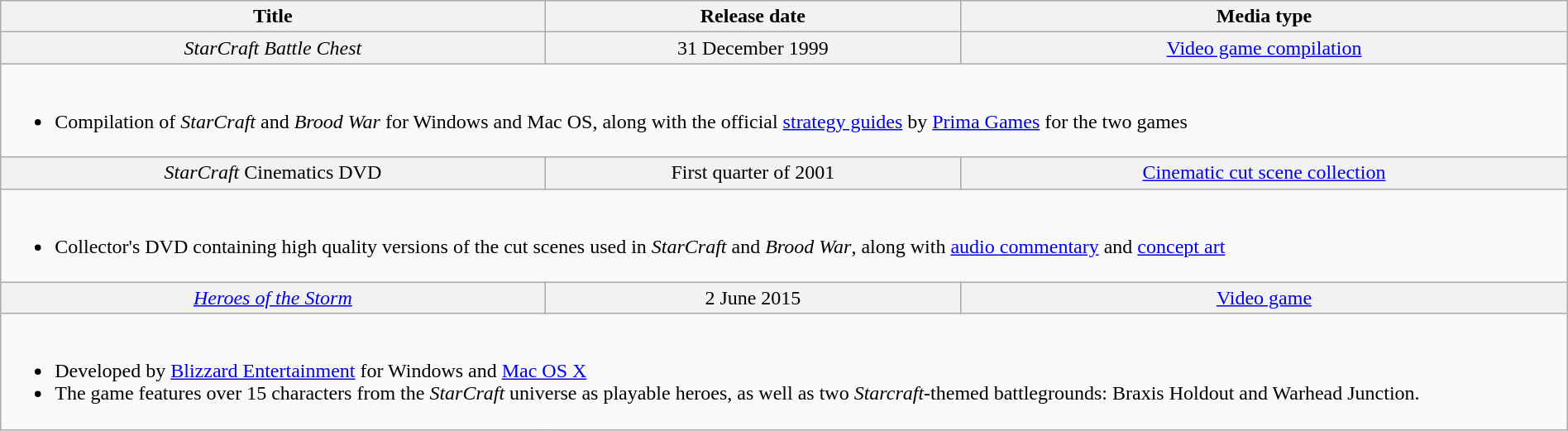<table class="wikitable" width="100%">
<tr style="text-align: center;">
<th>Title</th>
<th>Release date</th>
<th>Media type</th>
</tr>
<tr bgcolor="#F2F2F2" align="center">
<td><em>StarCraft Battle Chest</em></td>
<td>31 December 1999</td>
<td><a href='#'>Video game compilation</a></td>
</tr>
<tr>
<td colspan="3" style="border: none; vertical-align: top;"><br><ul><li>Compilation of <em>StarCraft</em> and <em>Brood War</em> for Windows and Mac OS, along with the official <a href='#'>strategy guides</a> by <a href='#'>Prima Games</a> for the two games</li></ul></td>
</tr>
<tr bgcolor="#F2F2F2" align="center">
<td><em>StarCraft</em> Cinematics DVD</td>
<td>First quarter of 2001</td>
<td><a href='#'>Cinematic cut scene collection</a></td>
</tr>
<tr>
<td colspan="3" style="border: none; vertical-align: top;"><br><ul><li>Collector's DVD containing high quality versions of the cut scenes used in <em>StarCraft</em> and <em>Brood War</em>, along with <a href='#'>audio commentary</a> and <a href='#'>concept art</a></li></ul></td>
</tr>
<tr bgcolor="#F2F2F2" align="center">
<td><em><a href='#'>Heroes of the Storm</a></em></td>
<td>2 June 2015</td>
<td><a href='#'>Video game</a></td>
</tr>
<tr>
<td colspan="3" style="border: none; vertical-align: top;"><br><ul><li>Developed by <a href='#'>Blizzard Entertainment</a> for Windows and <a href='#'>Mac OS X</a></li><li>The game features over 15 characters from the <em>StarCraft</em> universe as playable heroes, as well as two <em>Starcraft</em>-themed battlegrounds: Braxis Holdout and Warhead Junction.</li></ul></td>
</tr>
</table>
